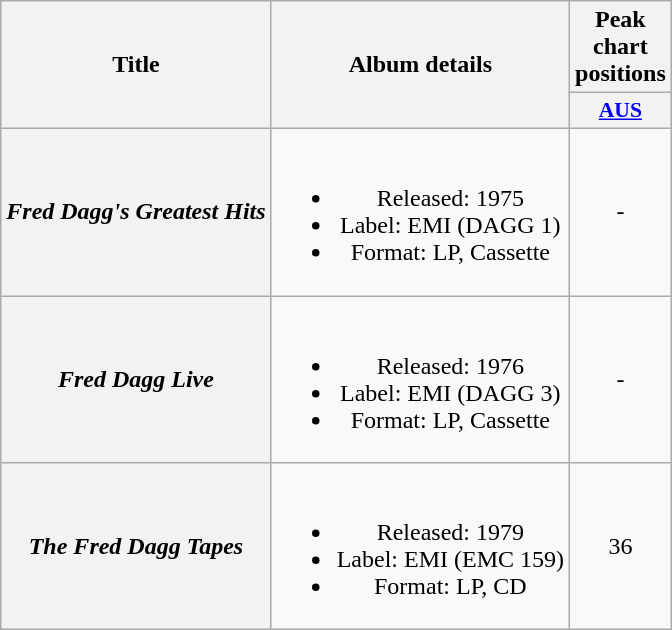<table class="wikitable plainrowheaders" style="text-align:center;" border="1">
<tr>
<th scope="col" rowspan="2">Title</th>
<th scope="col" rowspan="2">Album details</th>
<th scope="col" colspan="1">Peak chart positions</th>
</tr>
<tr>
<th scope="col" style="width:3em;font-size:90%;"><a href='#'>AUS</a><br></th>
</tr>
<tr>
<th scope="row"><em>Fred Dagg's Greatest Hits</em></th>
<td><br><ul><li>Released: 1975</li><li>Label: EMI (DAGG 1)</li><li>Format: LP, Cassette</li></ul></td>
<td>-</td>
</tr>
<tr>
<th scope="row"><em>Fred Dagg Live</em></th>
<td><br><ul><li>Released: 1976</li><li>Label: EMI (DAGG 3)</li><li>Format: LP, Cassette</li></ul></td>
<td>-</td>
</tr>
<tr>
<th scope="row"><em>The Fred Dagg Tapes</em></th>
<td><br><ul><li>Released: 1979</li><li>Label: EMI (EMC 159)</li><li>Format: LP, CD</li></ul></td>
<td>36</td>
</tr>
</table>
